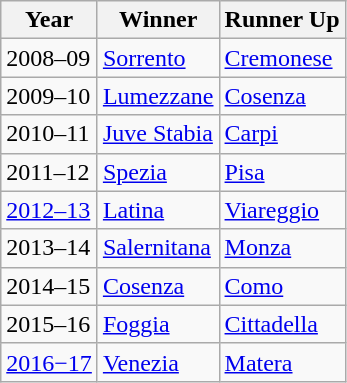<table class="wikitable">
<tr>
<th>Year</th>
<th>Winner</th>
<th>Runner Up</th>
</tr>
<tr>
<td>2008–09</td>
<td><a href='#'>Sorrento</a></td>
<td><a href='#'>Cremonese</a></td>
</tr>
<tr>
<td>2009–10</td>
<td><a href='#'>Lumezzane</a></td>
<td><a href='#'>Cosenza</a></td>
</tr>
<tr>
<td>2010–11</td>
<td><a href='#'>Juve Stabia</a></td>
<td><a href='#'>Carpi</a></td>
</tr>
<tr>
<td>2011–12</td>
<td><a href='#'>Spezia</a></td>
<td><a href='#'>Pisa</a></td>
</tr>
<tr>
<td><a href='#'>2012–13</a></td>
<td><a href='#'>Latina</a></td>
<td><a href='#'>Viareggio</a></td>
</tr>
<tr>
<td>2013–14</td>
<td><a href='#'>Salernitana</a></td>
<td><a href='#'>Monza</a></td>
</tr>
<tr>
<td>2014–15</td>
<td><a href='#'>Cosenza</a></td>
<td><a href='#'>Como</a></td>
</tr>
<tr>
<td>2015–16</td>
<td><a href='#'>Foggia</a></td>
<td><a href='#'>Cittadella</a></td>
</tr>
<tr>
<td><a href='#'>2016−17</a></td>
<td><a href='#'>Venezia</a></td>
<td><a href='#'>Matera</a></td>
</tr>
</table>
